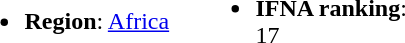<table>
<tr>
<td width=150px><br><ul><li><strong>Region</strong>: <a href='#'>Africa</a></li></ul></td>
<td width=150px><br><ul><li><strong>IFNA ranking</strong>: 17</li></ul></td>
</tr>
</table>
